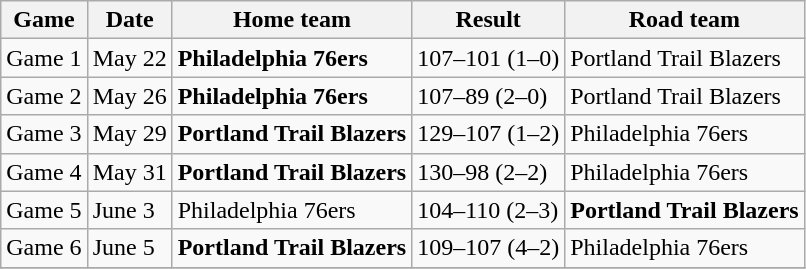<table class="wikitable">
<tr>
<th>Game</th>
<th>Date</th>
<th>Home team</th>
<th>Result</th>
<th>Road team</th>
</tr>
<tr>
<td>Game 1</td>
<td>May 22</td>
<td><strong>Philadelphia 76ers</strong></td>
<td>107–101 (1–0)</td>
<td>Portland Trail Blazers</td>
</tr>
<tr>
<td>Game 2</td>
<td>May 26</td>
<td><strong>Philadelphia 76ers</strong></td>
<td>107–89 (2–0)</td>
<td>Portland Trail Blazers</td>
</tr>
<tr>
<td>Game 3</td>
<td>May 29</td>
<td><strong>Portland Trail Blazers</strong></td>
<td>129–107 (1–2)</td>
<td>Philadelphia 76ers</td>
</tr>
<tr>
<td>Game 4</td>
<td>May 31</td>
<td><strong>Portland Trail Blazers</strong></td>
<td>130–98 (2–2)</td>
<td>Philadelphia 76ers</td>
</tr>
<tr>
<td>Game 5</td>
<td>June 3</td>
<td>Philadelphia 76ers</td>
<td>104–110 (2–3)</td>
<td><strong>Portland Trail Blazers</strong></td>
</tr>
<tr>
<td>Game 6</td>
<td>June 5</td>
<td><strong>Portland Trail Blazers</strong></td>
<td>109–107 (4–2)</td>
<td>Philadelphia 76ers</td>
</tr>
<tr>
</tr>
</table>
